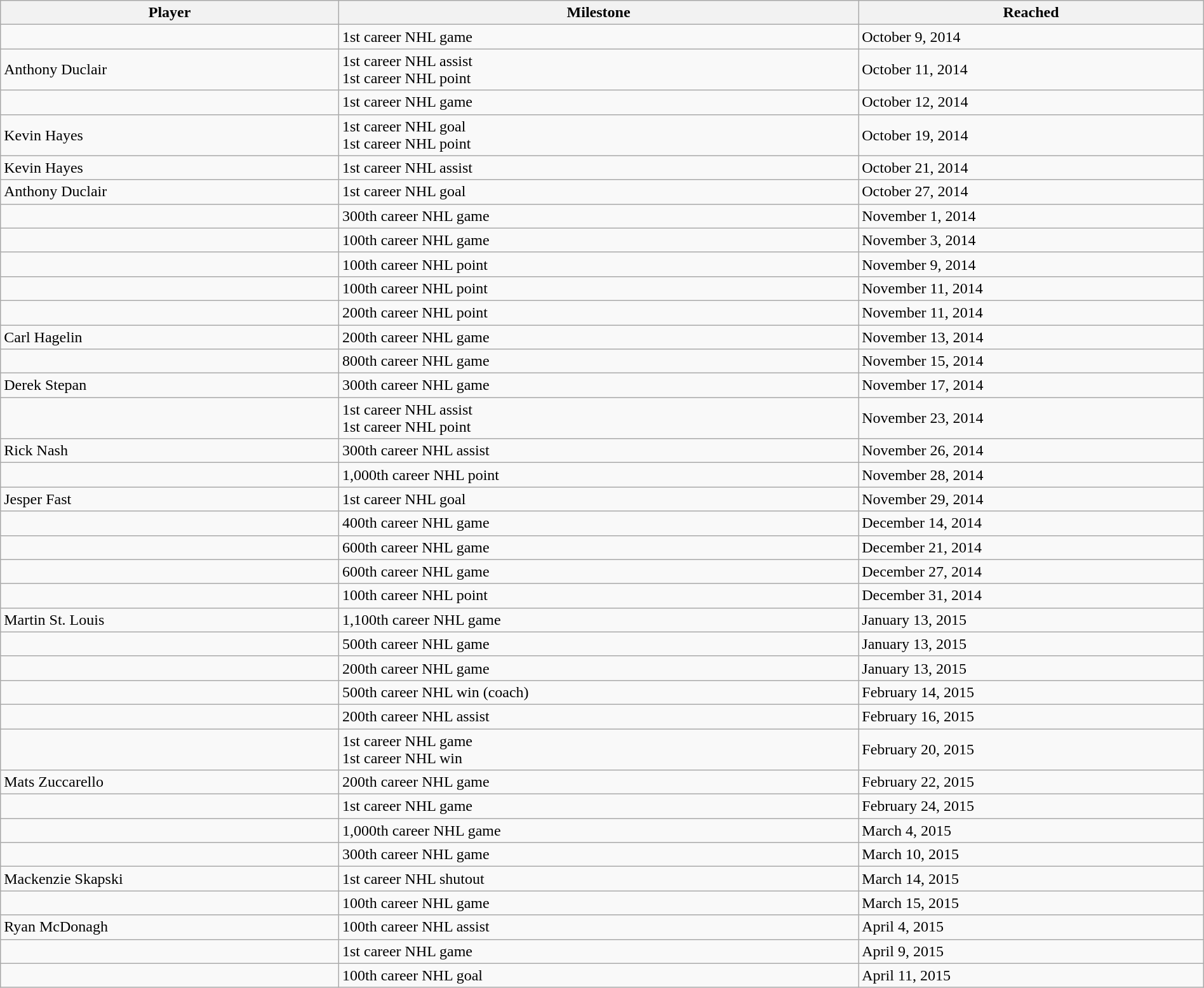<table class="wikitable sortable" style="width:100%;">
<tr align=center>
<th>Player</th>
<th>Milestone</th>
<th>Reached</th>
</tr>
<tr>
<td></td>
<td>1st career NHL game</td>
<td>October 9, 2014</td>
</tr>
<tr>
<td>Anthony Duclair</td>
<td>1st career NHL assist<br>1st career NHL point</td>
<td>October 11, 2014</td>
</tr>
<tr>
<td></td>
<td>1st career NHL game</td>
<td>October 12, 2014</td>
</tr>
<tr>
<td>Kevin Hayes</td>
<td>1st career NHL goal<br>1st career NHL point</td>
<td>October 19, 2014</td>
</tr>
<tr>
<td>Kevin Hayes</td>
<td>1st career NHL assist</td>
<td>October 21, 2014</td>
</tr>
<tr>
<td>Anthony Duclair</td>
<td>1st career NHL goal</td>
<td>October 27, 2014</td>
</tr>
<tr>
<td></td>
<td>300th career NHL game</td>
<td>November 1, 2014</td>
</tr>
<tr>
<td></td>
<td>100th career NHL game</td>
<td>November 3, 2014</td>
</tr>
<tr>
<td></td>
<td>100th career NHL point</td>
<td>November 9, 2014</td>
</tr>
<tr>
<td></td>
<td>100th career NHL point</td>
<td>November 11, 2014</td>
</tr>
<tr>
<td></td>
<td>200th career NHL point</td>
<td>November 11, 2014</td>
</tr>
<tr>
<td>Carl Hagelin</td>
<td>200th career NHL game</td>
<td>November 13, 2014</td>
</tr>
<tr>
<td></td>
<td>800th career NHL game</td>
<td>November 15, 2014</td>
</tr>
<tr>
<td>Derek Stepan</td>
<td>300th career NHL game</td>
<td>November 17, 2014</td>
</tr>
<tr>
<td></td>
<td>1st career NHL assist<br>1st career NHL point</td>
<td>November 23, 2014</td>
</tr>
<tr>
<td>Rick Nash</td>
<td>300th career NHL assist</td>
<td>November 26, 2014</td>
</tr>
<tr>
<td></td>
<td>1,000th career NHL point</td>
<td>November 28, 2014</td>
</tr>
<tr>
<td>Jesper Fast</td>
<td>1st career NHL goal</td>
<td>November 29, 2014</td>
</tr>
<tr>
<td></td>
<td>400th career NHL game</td>
<td>December 14, 2014</td>
</tr>
<tr>
<td></td>
<td>600th career NHL game</td>
<td>December 21, 2014</td>
</tr>
<tr>
<td></td>
<td>600th career NHL game</td>
<td>December 27, 2014</td>
</tr>
<tr>
<td></td>
<td>100th career NHL point</td>
<td>December 31, 2014</td>
</tr>
<tr>
<td>Martin St. Louis</td>
<td>1,100th career NHL game</td>
<td>January 13, 2015</td>
</tr>
<tr>
<td></td>
<td>500th career NHL game</td>
<td>January 13, 2015</td>
</tr>
<tr>
<td></td>
<td>200th career NHL game</td>
<td>January 13, 2015</td>
</tr>
<tr>
<td></td>
<td>500th career NHL win (coach)</td>
<td>February 14, 2015</td>
</tr>
<tr>
<td></td>
<td>200th career NHL assist</td>
<td>February 16, 2015</td>
</tr>
<tr>
<td></td>
<td>1st career NHL game<br>1st career NHL win</td>
<td>February 20, 2015</td>
</tr>
<tr>
<td>Mats Zuccarello</td>
<td>200th career NHL game</td>
<td>February 22, 2015</td>
</tr>
<tr>
<td></td>
<td>1st career NHL game</td>
<td>February 24, 2015</td>
</tr>
<tr>
<td></td>
<td>1,000th career NHL game</td>
<td>March 4, 2015</td>
</tr>
<tr>
<td></td>
<td>300th career NHL game</td>
<td>March 10, 2015</td>
</tr>
<tr>
<td>Mackenzie Skapski</td>
<td>1st career NHL shutout</td>
<td>March 14, 2015</td>
</tr>
<tr>
<td></td>
<td>100th career NHL game</td>
<td>March 15, 2015</td>
</tr>
<tr>
<td>Ryan McDonagh</td>
<td>100th career NHL assist</td>
<td>April 4, 2015</td>
</tr>
<tr>
<td></td>
<td>1st career NHL game</td>
<td>April 9, 2015</td>
</tr>
<tr>
<td></td>
<td>100th career NHL goal</td>
<td>April 11, 2015</td>
</tr>
</table>
